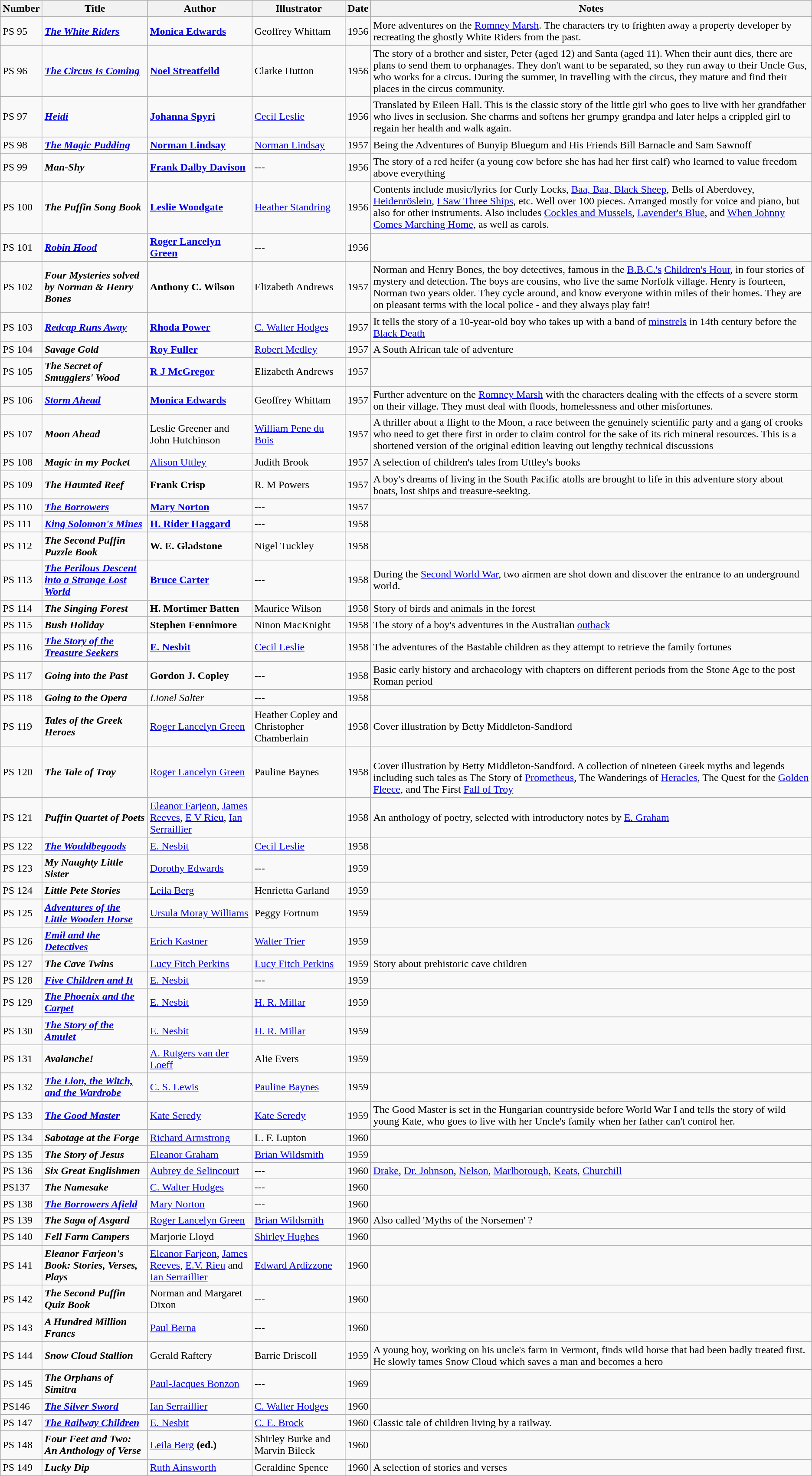<table class="wikitable sortable">
<tr>
<th>Number</th>
<th>Title</th>
<th>Author</th>
<th>Illustrator</th>
<th>Date</th>
<th>Notes</th>
</tr>
<tr>
<td>PS 95</td>
<td><strong><em><a href='#'>The White Riders</a></em></strong></td>
<td><strong><a href='#'>Monica Edwards</a></strong></td>
<td>Geoffrey Whittam</td>
<td>1956</td>
<td>More adventures on the <a href='#'>Romney Marsh</a>. The characters try to frighten away a property developer by recreating the ghostly White Riders from the past.</td>
</tr>
<tr>
<td>PS 96</td>
<td><strong><em><a href='#'>The Circus Is Coming</a></em></strong></td>
<td><strong><a href='#'>Noel Streatfeild</a></strong></td>
<td>Clarke Hutton</td>
<td>1956</td>
<td>The story of a brother and sister, Peter (aged 12) and Santa (aged 11). When their aunt dies, there are plans to send them to orphanages. They don't want to be separated, so they run away to their Uncle Gus, who works for a circus. During the summer, in travelling with the circus, they mature and find their places in the circus community.</td>
</tr>
<tr>
<td>PS 97</td>
<td><strong><em><a href='#'>Heidi</a></em></strong></td>
<td><strong><a href='#'>Johanna Spyri</a></strong></td>
<td><a href='#'>Cecil Leslie</a></td>
<td>1956</td>
<td>Translated by Eileen Hall. This is the classic story of the little girl who goes to live with her grandfather who lives in seclusion. She charms and softens her grumpy grandpa and later helps a crippled girl to regain her health and walk again.</td>
</tr>
<tr>
<td>PS 98</td>
<td><strong><em><a href='#'>The Magic Pudding</a></em></strong></td>
<td><strong><a href='#'>Norman Lindsay</a></strong></td>
<td><a href='#'>Norman Lindsay</a></td>
<td>1957</td>
<td>Being the Adventures of Bunyip Bluegum and His Friends Bill Barnacle and Sam Sawnoff</td>
</tr>
<tr>
<td>PS 99</td>
<td><strong><em>Man-Shy</em></strong></td>
<td><strong><a href='#'>Frank Dalby Davison</a></strong></td>
<td>---</td>
<td>1956</td>
<td>The story of a red heifer (a young cow before she has had her first calf) who learned to value freedom above everything</td>
</tr>
<tr>
<td>PS 100</td>
<td><strong><em>The Puffin Song Book</em></strong></td>
<td><strong><a href='#'>Leslie Woodgate</a></strong></td>
<td><a href='#'>Heather Standring</a></td>
<td>1956</td>
<td>Contents include music/lyrics for Curly Locks, <a href='#'>Baa, Baa, Black Sheep</a>, Bells of Aberdovey, <a href='#'>Heidenröslein</a>, <a href='#'>I Saw Three Ships</a>, etc. Well over 100 pieces. Arranged mostly for voice and piano, but also for other instruments. Also includes <a href='#'>Cockles and Mussels</a>, <a href='#'>Lavender's Blue</a>, and <a href='#'>When Johnny Comes Marching Home</a>, as well as carols.</td>
</tr>
<tr>
<td>PS 101</td>
<td><strong><em><a href='#'>Robin Hood</a></em></strong></td>
<td><strong><a href='#'>Roger Lancelyn Green</a></strong></td>
<td>---</td>
<td>1956</td>
<td></td>
</tr>
<tr>
<td>PS 102</td>
<td><strong><em>Four Mysteries solved by Norman & Henry Bones</em></strong></td>
<td><strong>Anthony C. Wilson</strong></td>
<td>Elizabeth Andrews</td>
<td>1957</td>
<td>Norman and Henry Bones, the boy detectives, famous in the <a href='#'>B.B.C.'s</a> <a href='#'>Children's Hour</a>, in four stories of mystery and detection. The boys are cousins, who live the same Norfolk village. Henry is fourteen, Norman two years older. They cycle around, and know everyone within miles of their homes. They are on pleasant terms with the local police - and they always play fair!</td>
</tr>
<tr>
<td>PS 103</td>
<td><strong><em> <a href='#'>Redcap Runs Away</a> </em></strong></td>
<td><strong><a href='#'>Rhoda Power</a></strong></td>
<td><a href='#'>C. Walter Hodges</a></td>
<td>1957</td>
<td>It tells the story of a 10-year-old boy who takes up with a band of <a href='#'>minstrels</a> in 14th century before the <a href='#'>Black Death</a></td>
</tr>
<tr>
<td>PS 104</td>
<td><strong><em>Savage Gold</em></strong></td>
<td><strong><a href='#'>Roy Fuller</a></strong></td>
<td><a href='#'>Robert Medley</a></td>
<td>1957</td>
<td>A South African tale of adventure</td>
</tr>
<tr>
<td>PS 105</td>
<td><strong><em>The Secret of Smugglers' Wood</em></strong></td>
<td><strong><a href='#'>R J McGregor</a></strong></td>
<td>Elizabeth Andrews</td>
<td>1957</td>
<td></td>
</tr>
<tr>
<td>PS 106</td>
<td><strong><em><a href='#'>Storm Ahead</a></em></strong></td>
<td><strong><a href='#'>Monica Edwards</a></strong></td>
<td>Geoffrey Whittam</td>
<td>1957</td>
<td>Further adventure on the <a href='#'>Romney Marsh</a> with the characters dealing with the effects of a severe storm on their village. They must deal with floods, homelessness and other misfortunes.</td>
</tr>
<tr>
<td>PS 107</td>
<td><strong><em>Moon Ahead</em></strong></td>
<td>Leslie Greener and John Hutchinson</td>
<td><a href='#'>William Pene du Bois</a></td>
<td>1957</td>
<td>A thriller about a flight to the Moon, a race between the genuinely scientific party and a gang of crooks who need to get there first in order to claim control for the sake of its rich mineral resources. This is a shortened version of the original edition leaving out lengthy technical discussions</td>
</tr>
<tr>
<td>PS 108</td>
<td><strong><em>Magic in my Pocket</em></strong></td>
<td><a href='#'>Alison Uttley</a></td>
<td>Judith Brook</td>
<td>1957</td>
<td>A selection of children's tales from Uttley's books</td>
</tr>
<tr>
<td>PS 109</td>
<td><strong><em>The Haunted Reef</em></strong></td>
<td><strong>Frank Crisp</strong></td>
<td>R. M Powers</td>
<td>1957</td>
<td>A boy's dreams of living in the South Pacific atolls are brought to life in this adventure story about boats, lost ships and treasure-seeking.</td>
</tr>
<tr>
<td>PS 110</td>
<td><strong><em><a href='#'>The Borrowers</a></em></strong></td>
<td><strong><a href='#'>Mary Norton</a></strong></td>
<td>---</td>
<td>1957</td>
<td></td>
</tr>
<tr>
<td>PS 111</td>
<td><strong><em><a href='#'>King Solomon's Mines</a></em></strong></td>
<td><strong><a href='#'>H. Rider Haggard</a></strong></td>
<td>---</td>
<td>1958</td>
<td></td>
</tr>
<tr>
<td>PS 112</td>
<td><strong><em>The Second Puffin Puzzle Book</em></strong></td>
<td><strong>W. E. Gladstone</strong></td>
<td>Nigel Tuckley</td>
<td>1958</td>
<td></td>
</tr>
<tr>
<td>PS 113</td>
<td><strong><em><a href='#'>The Perilous Descent into a Strange Lost World</a></em></strong></td>
<td><strong><a href='#'>Bruce Carter</a></strong></td>
<td>---</td>
<td>1958</td>
<td>During the <a href='#'>Second World War</a>, two airmen are shot down and discover the entrance to an underground world.</td>
</tr>
<tr>
<td>PS 114</td>
<td><strong><em>The Singing Forest</em></strong></td>
<td><strong>H. Mortimer Batten</strong></td>
<td>Maurice Wilson</td>
<td>1958</td>
<td>Story of birds and animals in the forest</td>
</tr>
<tr>
<td>PS 115</td>
<td><strong><em>Bush Holiday</em></strong></td>
<td><strong>Stephen Fennimore</strong></td>
<td>Ninon MacKnight</td>
<td>1958</td>
<td>The story of a boy's adventures in the Australian <a href='#'>outback</a></td>
</tr>
<tr>
<td>PS 116</td>
<td><strong><em><a href='#'>The Story of the Treasure Seekers</a></em></strong></td>
<td><strong><a href='#'>E. Nesbit</a></strong></td>
<td><a href='#'>Cecil Leslie</a></td>
<td>1958</td>
<td>The adventures of the Bastable children as they attempt to retrieve the family fortunes</td>
</tr>
<tr>
<td>PS 117</td>
<td><strong><em>Going into the Past</em></strong></td>
<td><strong>Gordon J. Copley</strong></td>
<td>---</td>
<td>1958</td>
<td>Basic early history and archaeology with chapters on different periods from the Stone Age to the post Roman period</td>
</tr>
<tr>
<td>PS 118</td>
<td><strong><em>Going to the Opera</em></strong></td>
<td><em>Lionel Salter<strong></td>
<td>---</td>
<td>1958</td>
<td></td>
</tr>
<tr>
<td>PS 119</td>
<td><strong><em>Tales of the Greek Heroes</em></strong></td>
<td></strong><a href='#'>Roger Lancelyn Green</a><strong></td>
<td>Heather Copley and Christopher Chamberlain</td>
<td>1958</td>
<td>Cover illustration by Betty Middleton-Sandford</td>
</tr>
<tr>
<td>PS 120</td>
<td><strong><em>The Tale of Troy</em></strong></td>
<td></strong><a href='#'>Roger Lancelyn Green</a><strong></td>
<td>Pauline Baynes</td>
<td>1958</td>
<td><br>Cover illustration by Betty Middleton-Sandford. A collection of nineteen Greek myths and legends including such tales as The Story of <a href='#'>Prometheus</a>, The Wanderings of <a href='#'>Heracles</a>, The Quest for the <a href='#'>Golden Fleece</a>, and The First <a href='#'>Fall of Troy</a></td>
</tr>
<tr>
<td>PS 121</td>
<td><strong><em>Puffin Quartet of Poets</em></strong></td>
<td></strong><a href='#'>Eleanor Farjeon</a>, <a href='#'>James Reeves</a>, <a href='#'>E V Rieu</a>, <a href='#'>Ian Serraillier</a><strong></td>
<td></td>
<td>1958</td>
<td>An anthology of poetry, selected with introductory notes by <a href='#'>E. Graham</a></td>
</tr>
<tr>
<td>PS 122</td>
<td><strong><em><a href='#'>The Wouldbegoods</a></em></strong></td>
<td></strong><a href='#'>E. Nesbit</a><strong></td>
<td><a href='#'>Cecil Leslie</a></td>
<td>1958</td>
<td></td>
</tr>
<tr>
<td>PS 123</td>
<td><strong><em>My Naughty Little Sister</em></strong></td>
<td></strong><a href='#'>Dorothy Edwards</a><strong></td>
<td>---</td>
<td>1959</td>
<td></td>
</tr>
<tr>
<td>PS 124</td>
<td><strong><em>Little Pete Stories</em></strong></td>
<td></strong><a href='#'>Leila Berg</a><strong></td>
<td>Henrietta Garland</td>
<td>1959</td>
<td></td>
</tr>
<tr>
<td>PS 125</td>
<td><strong><em><a href='#'>Adventures of the Little Wooden Horse</a></em></strong></td>
<td></strong><a href='#'>Ursula Moray Williams</a><strong></td>
<td>Peggy Fortnum</td>
<td>1959</td>
<td></td>
</tr>
<tr>
<td>PS 126</td>
<td><strong><em><a href='#'>Emil and the Detectives</a></em></strong></td>
<td></strong><a href='#'>Erich Kastner</a><strong></td>
<td><a href='#'>Walter Trier</a></td>
<td>1959</td>
<td></td>
</tr>
<tr>
<td>PS 127</td>
<td><strong><em>The Cave Twins</em></strong></td>
<td></strong><a href='#'>Lucy Fitch Perkins</a><strong></td>
<td><a href='#'>Lucy Fitch Perkins</a></td>
<td>1959</td>
<td>Story about prehistoric cave children</td>
</tr>
<tr>
<td>PS 128</td>
<td><strong><em><a href='#'>Five Children and It</a></em></strong></td>
<td></strong><a href='#'>E. Nesbit</a><strong></td>
<td>---</td>
<td>1959</td>
<td></td>
</tr>
<tr>
<td>PS 129</td>
<td><strong><em><a href='#'>The Phoenix and the Carpet</a></em></strong></td>
<td></strong><a href='#'>E. Nesbit</a><strong></td>
<td><a href='#'>H. R. Millar</a></td>
<td>1959</td>
<td></td>
</tr>
<tr>
<td>PS 130</td>
<td><strong><em><a href='#'>The Story of the Amulet</a></em></strong></td>
<td></strong><a href='#'>E. Nesbit</a><strong></td>
<td><a href='#'>H. R. Millar</a></td>
<td>1959</td>
<td></td>
</tr>
<tr>
<td>PS 131</td>
<td><strong><em>Avalanche!</em></strong></td>
<td></strong><a href='#'>A. Rutgers van der Loeff</a><strong></td>
<td>Alie Evers</td>
<td>1959</td>
<td></td>
</tr>
<tr>
<td>PS 132</td>
<td><strong><em><a href='#'>The Lion, the Witch, and the Wardrobe</a></em></strong></td>
<td></strong><a href='#'>C. S. Lewis</a><strong></td>
<td><a href='#'>Pauline Baynes</a></td>
<td>1959</td>
<td></td>
</tr>
<tr>
<td>PS 133</td>
<td><strong><em><a href='#'>The Good Master</a></em></strong></td>
<td></strong><a href='#'>Kate Seredy</a><strong></td>
<td><a href='#'>Kate Seredy</a></td>
<td>1959</td>
<td>The Good Master is set in the Hungarian countryside before World War I and tells the story of wild young Kate, who goes to live with her Uncle's family when her father can't control her.</td>
</tr>
<tr>
<td>PS 134</td>
<td><strong><em>Sabotage at the Forge</em></strong></td>
<td></strong><a href='#'>Richard Armstrong</a><strong></td>
<td>L. F. Lupton</td>
<td>1960</td>
<td></td>
</tr>
<tr>
<td>PS 135</td>
<td><strong><em>The Story of Jesus</em></strong></td>
<td></strong><a href='#'>Eleanor Graham</a><strong></td>
<td><a href='#'>Brian Wildsmith</a></td>
<td>1959</td>
<td></td>
</tr>
<tr>
<td>PS 136</td>
<td><strong><em>Six Great Englishmen</em></strong></td>
<td></strong><a href='#'>Aubrey de Selincourt</a><strong></td>
<td>---</td>
<td>1960</td>
<td><a href='#'>Drake</a>, <a href='#'>Dr. Johnson</a>, <a href='#'>Nelson</a>, <a href='#'>Marlborough</a>, <a href='#'>Keats</a>, <a href='#'>Churchill</a></td>
</tr>
<tr>
<td>PS137</td>
<td><strong><em>The Namesake</em></strong></td>
<td></strong><a href='#'>C. Walter Hodges</a><strong></td>
<td>---</td>
<td>1960</td>
</tr>
<tr>
<td>PS 138</td>
<td><strong><em><a href='#'>The Borrowers Afield</a></em></strong></td>
<td></strong><a href='#'>Mary Norton</a><strong></td>
<td>---</td>
<td>1960</td>
<td></td>
</tr>
<tr>
<td>PS 139</td>
<td><strong><em>The Saga of Asgard</em></strong></td>
<td></strong><a href='#'>Roger Lancelyn Green</a><strong></td>
<td><a href='#'>Brian Wildsmith</a></td>
<td>1960</td>
<td>Also called 'Myths of the Norsemen' ?</td>
</tr>
<tr>
<td>PS 140</td>
<td><strong><em>Fell Farm Campers</em></strong></td>
<td></strong>Marjorie Lloyd<strong></td>
<td><a href='#'>Shirley Hughes</a></td>
<td>1960</td>
<td></td>
</tr>
<tr>
<td>PS 141</td>
<td><strong><em>Eleanor Farjeon's Book: Stories, Verses, Plays</em></strong></td>
<td></strong><a href='#'>Eleanor Farjeon</a>, <a href='#'>James Reeves</a>, <a href='#'>E.V. Rieu</a> and <a href='#'>Ian Serraillier</a><strong></td>
<td><a href='#'>Edward Ardizzone</a></td>
<td>1960</td>
<td></td>
</tr>
<tr>
<td>PS 142</td>
<td><strong><em>The Second Puffin Quiz Book</em></strong></td>
<td></strong>Norman and Margaret  Dixon<strong></td>
<td>---</td>
<td>1960</td>
<td></td>
</tr>
<tr>
<td>PS 143</td>
<td><strong><em>A Hundred Million Francs</em></strong></td>
<td></strong><a href='#'>Paul Berna</a><strong></td>
<td>---</td>
<td>1960</td>
<td></td>
</tr>
<tr>
<td>PS 144</td>
<td><strong><em>Snow Cloud Stallion</em></strong></td>
<td></strong>Gerald Raftery<strong></td>
<td>Barrie Driscoll</td>
<td>1959</td>
<td>A young boy, working on his uncle's farm in Vermont, finds wild horse that had been badly treated first. He slowly tames Snow Cloud which saves a man and becomes a hero</td>
</tr>
<tr>
<td>PS 145</td>
<td><strong><em>The Orphans of Simitra</em></strong></td>
<td></strong><a href='#'>Paul-Jacques Bonzon</a><strong></td>
<td>---</td>
<td>1969</td>
<td></td>
</tr>
<tr>
<td>PS146</td>
<td><strong><em><a href='#'>The Silver Sword</a></em></strong></td>
<td></strong><a href='#'>Ian Serraillier</a><strong></td>
<td><a href='#'>C. Walter Hodges</a></td>
<td>1960</td>
<td></td>
</tr>
<tr>
<td>PS 147</td>
<td><strong><em><a href='#'>The Railway Children</a></em></strong></td>
<td></strong><a href='#'>E. Nesbit</a><strong></td>
<td><a href='#'>C. E. Brock</a></td>
<td>1960</td>
<td>Classic tale of children living by a railway.</td>
</tr>
<tr>
<td>PS 148</td>
<td><strong><em>Four Feet and Two: An Anthology of Verse</em></strong></td>
<td></strong><a href='#'>Leila Berg</a><strong> (ed.)</td>
<td>Shirley Burke and Marvin Bileck</td>
<td>1960</td>
<td></td>
</tr>
<tr>
<td>PS 149</td>
<td><strong><em>Lucky Dip</em></strong></td>
<td></strong><a href='#'>Ruth Ainsworth</a><strong></td>
<td>Geraldine Spence</td>
<td>1960</td>
<td>A selection of stories and verses</td>
</tr>
</table>
